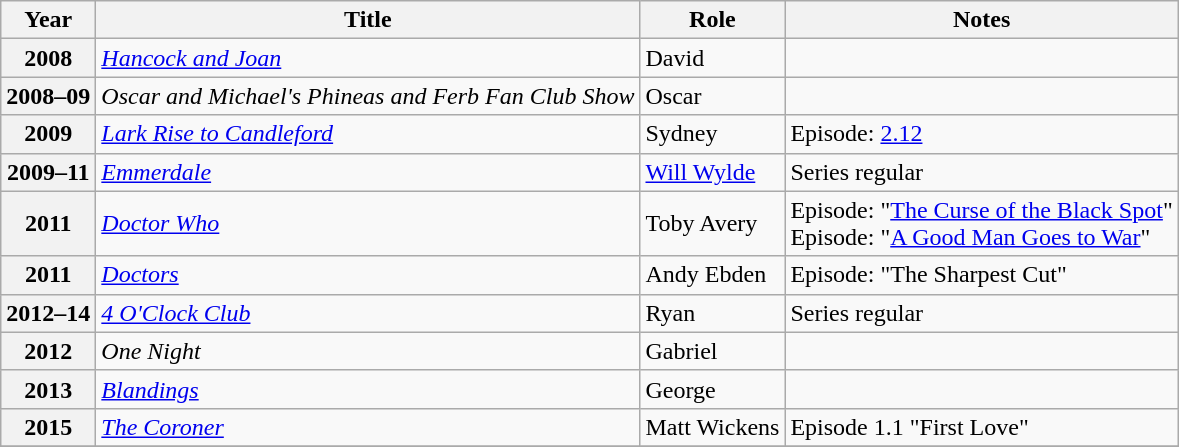<table class="wikitable sortable plainrowheaders">
<tr>
<th scope="col">Year</th>
<th scope="col">Title</th>
<th scope="col">Role</th>
<th scope="col" class="unsortable">Notes</th>
</tr>
<tr>
<th scope="row">2008</th>
<td><em><a href='#'>Hancock and Joan</a></em></td>
<td>David</td>
<td></td>
</tr>
<tr>
<th scope="row">2008–09</th>
<td><em>Oscar and Michael's Phineas and Ferb Fan Club Show</em></td>
<td>Oscar</td>
<td></td>
</tr>
<tr>
<th scope="row">2009</th>
<td><em><a href='#'>Lark Rise to Candleford</a></em></td>
<td>Sydney</td>
<td>Episode: <a href='#'>2.12</a></td>
</tr>
<tr>
<th scope="row">2009–11</th>
<td><em><a href='#'>Emmerdale</a></em></td>
<td><a href='#'>Will Wylde</a></td>
<td>Series regular</td>
</tr>
<tr>
<th scope="row">2011</th>
<td><em><a href='#'>Doctor Who</a></em></td>
<td>Toby Avery</td>
<td>Episode: "<a href='#'>The Curse of the Black Spot</a>"<br>Episode: "<a href='#'>A Good Man Goes to War</a>"</td>
</tr>
<tr>
<th scope="row">2011</th>
<td><em><a href='#'>Doctors</a></em></td>
<td>Andy Ebden</td>
<td>Episode: "The Sharpest Cut"</td>
</tr>
<tr>
<th scope="row">2012–14</th>
<td><em><a href='#'>4 O'Clock Club</a></em></td>
<td>Ryan</td>
<td>Series regular</td>
</tr>
<tr>
<th scope="row">2012</th>
<td><em>One Night</em></td>
<td>Gabriel</td>
<td></td>
</tr>
<tr>
<th scope="row">2013</th>
<td><em><a href='#'>Blandings</a></em></td>
<td>George</td>
<td></td>
</tr>
<tr>
<th scope="row">2015</th>
<td><em><a href='#'>The Coroner</a></em></td>
<td>Matt Wickens</td>
<td>Episode 1.1 "First Love"</td>
</tr>
<tr>
</tr>
</table>
